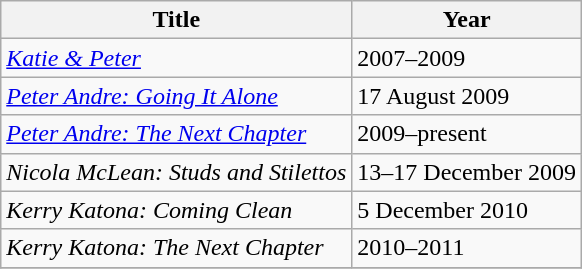<table class="wikitable" border="1">
<tr>
<th>Title</th>
<th>Year</th>
</tr>
<tr>
<td><em><a href='#'>Katie & Peter</a></em></td>
<td>2007–2009</td>
</tr>
<tr>
<td><em><a href='#'>Peter Andre: Going It Alone</a></em></td>
<td>17 August 2009</td>
</tr>
<tr>
<td><em><a href='#'>Peter Andre: The Next Chapter</a></em></td>
<td>2009–present</td>
</tr>
<tr>
<td><em>Nicola McLean: Studs and Stilettos</em></td>
<td>13–17 December 2009</td>
</tr>
<tr>
<td><em>Kerry Katona: Coming Clean </em></td>
<td>5 December 2010</td>
</tr>
<tr>
<td><em>Kerry Katona: The Next Chapter</em></td>
<td>2010–2011</td>
</tr>
<tr>
</tr>
</table>
